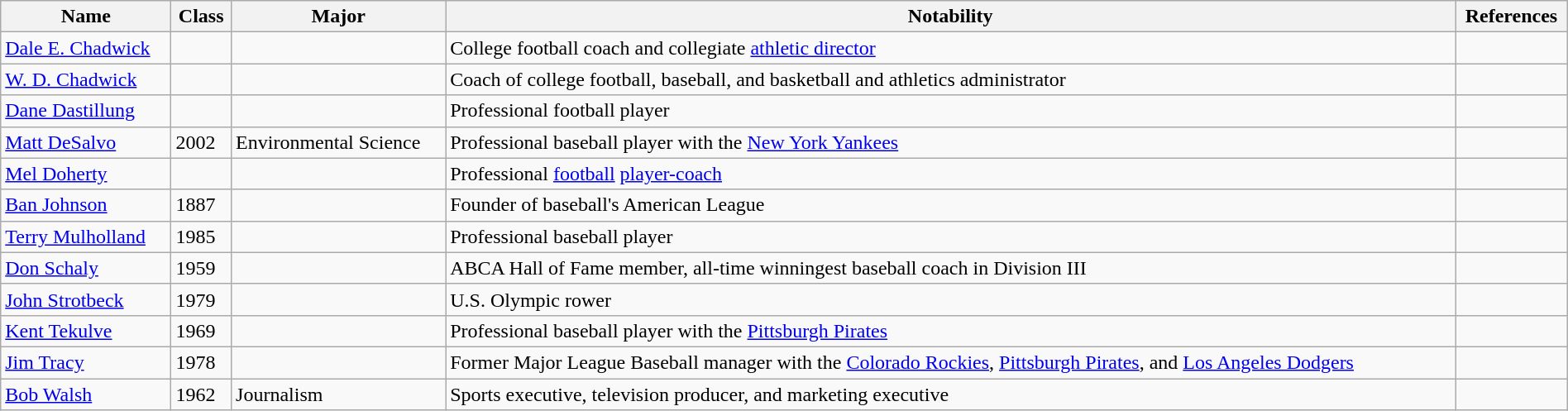<table class="wikitable sortable" style="width:100%;">
<tr>
<th>Name</th>
<th>Class</th>
<th>Major</th>
<th>Notability</th>
<th>References</th>
</tr>
<tr>
<td><a href='#'>Dale E. Chadwick</a></td>
<td></td>
<td></td>
<td>College football coach and collegiate <a href='#'>athletic director</a></td>
<td></td>
</tr>
<tr>
<td><a href='#'>W. D. Chadwick</a></td>
<td></td>
<td></td>
<td>Coach of college football, baseball, and basketball and athletics administrator</td>
<td></td>
</tr>
<tr>
<td><a href='#'>Dane Dastillung</a></td>
<td></td>
<td></td>
<td>Professional football player</td>
<td></td>
</tr>
<tr>
<td><a href='#'>Matt DeSalvo</a></td>
<td>2002</td>
<td>Environmental Science</td>
<td>Professional baseball player with the <a href='#'>New York Yankees</a></td>
<td></td>
</tr>
<tr>
<td><a href='#'>Mel Doherty</a></td>
<td></td>
<td></td>
<td>Professional <a href='#'>football</a> <a href='#'>player-coach</a></td>
<td></td>
</tr>
<tr>
<td><a href='#'>Ban Johnson</a></td>
<td>1887</td>
<td></td>
<td>Founder of baseball's American League</td>
<td></td>
</tr>
<tr>
<td><a href='#'>Terry Mulholland</a></td>
<td>1985</td>
<td></td>
<td>Professional baseball player</td>
<td></td>
</tr>
<tr>
<td><a href='#'>Don Schaly</a></td>
<td>1959</td>
<td></td>
<td>ABCA Hall of Fame member, all-time winningest baseball coach in Division III</td>
<td></td>
</tr>
<tr>
<td><a href='#'>John Strotbeck</a></td>
<td>1979</td>
<td></td>
<td>U.S. Olympic rower</td>
<td></td>
</tr>
<tr>
<td><a href='#'>Kent Tekulve</a></td>
<td>1969</td>
<td></td>
<td>Professional baseball player with the <a href='#'>Pittsburgh Pirates</a></td>
<td></td>
</tr>
<tr>
<td><a href='#'>Jim Tracy</a></td>
<td>1978</td>
<td></td>
<td>Former Major League Baseball manager with the <a href='#'>Colorado Rockies</a>, <a href='#'>Pittsburgh Pirates</a>, and <a href='#'>Los Angeles Dodgers</a></td>
<td></td>
</tr>
<tr>
<td><a href='#'>Bob Walsh</a></td>
<td>1962</td>
<td>Journalism</td>
<td>Sports executive, television producer, and marketing executive</td>
<td></td>
</tr>
</table>
